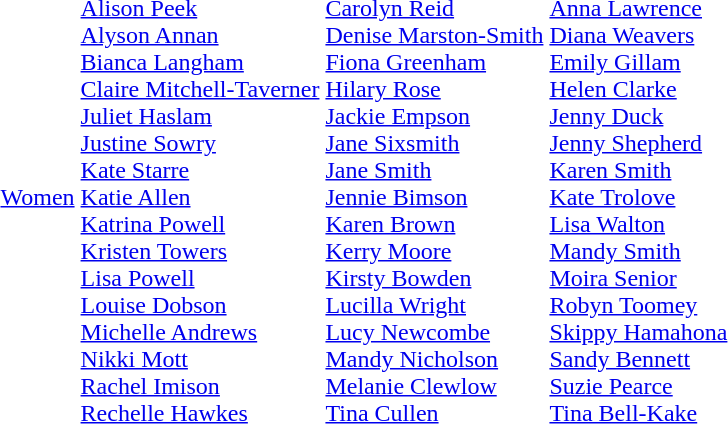<table>
<tr>
<td><a href='#'>Women</a></td>
<td><br><a href='#'>Alison Peek</a><br><a href='#'>Alyson Annan</a><br><a href='#'>Bianca Langham</a><br><a href='#'>Claire Mitchell-Taverner</a><br><a href='#'>Juliet Haslam</a><br><a href='#'>Justine Sowry</a><br><a href='#'>Kate Starre</a><br><a href='#'>Katie Allen</a><br><a href='#'>Katrina Powell</a><br><a href='#'>Kristen Towers</a><br><a href='#'>Lisa Powell</a><br><a href='#'>Louise Dobson</a><br><a href='#'>Michelle Andrews</a><br><a href='#'>Nikki Mott</a><br><a href='#'>Rachel Imison</a><br><a href='#'>Rechelle Hawkes</a></td>
<td><br><a href='#'>Carolyn Reid</a><br><a href='#'>Denise Marston-Smith</a><br><a href='#'>Fiona Greenham</a><br><a href='#'>Hilary Rose</a><br><a href='#'>Jackie Empson</a><br><a href='#'>Jane Sixsmith</a><br><a href='#'>Jane Smith</a><br><a href='#'>Jennie Bimson</a><br><a href='#'>Karen Brown</a><br><a href='#'>Kerry Moore</a><br><a href='#'>Kirsty Bowden</a><br><a href='#'>Lucilla Wright</a><br><a href='#'>Lucy Newcombe</a><br><a href='#'>Mandy Nicholson</a><br><a href='#'>Melanie Clewlow</a><br><a href='#'>Tina Cullen</a></td>
<td><br><a href='#'>Anna Lawrence</a><br><a href='#'>Diana Weavers</a><br><a href='#'>Emily Gillam</a><br><a href='#'>Helen Clarke</a><br><a href='#'>Jenny Duck</a><br><a href='#'>Jenny Shepherd</a><br><a href='#'>Karen Smith</a><br><a href='#'>Kate Trolove</a><br><a href='#'>Lisa Walton</a><br><a href='#'>Mandy Smith</a><br><a href='#'>Moira Senior</a><br><a href='#'>Robyn Toomey</a><br><a href='#'>Skippy Hamahona</a><br><a href='#'>Sandy Bennett</a><br><a href='#'>Suzie Pearce</a><br><a href='#'>Tina Bell-Kake</a></td>
</tr>
</table>
